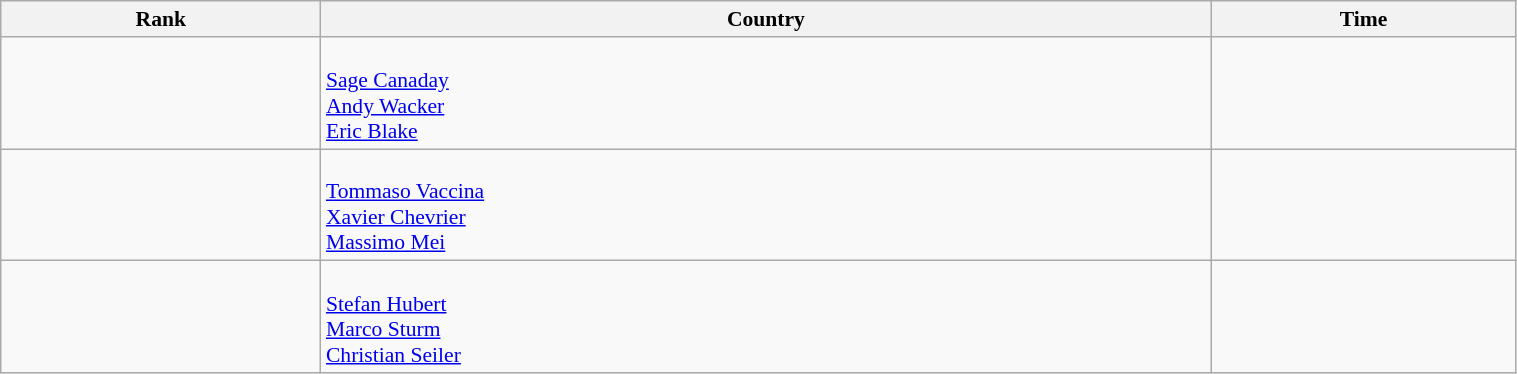<table class="wikitable" width=80% style="font-size:90%; text-align:left;">
<tr>
<th>Rank</th>
<th>Country</th>
<th>Time</th>
</tr>
<tr>
<td align="center"></td>
<td><br><a href='#'>Sage Canaday</a><br><a href='#'>Andy Wacker</a><br><a href='#'>Eric Blake</a></td>
<td></td>
</tr>
<tr>
<td align="center"></td>
<td><br><a href='#'>Tommaso Vaccina</a><br><a href='#'>Xavier Chevrier</a><br><a href='#'>Massimo Mei</a></td>
<td></td>
</tr>
<tr>
<td align="center"></td>
<td><br><a href='#'>Stefan Hubert</a><br><a href='#'>Marco Sturm</a><br><a href='#'>Christian Seiler</a></td>
<td></td>
</tr>
</table>
